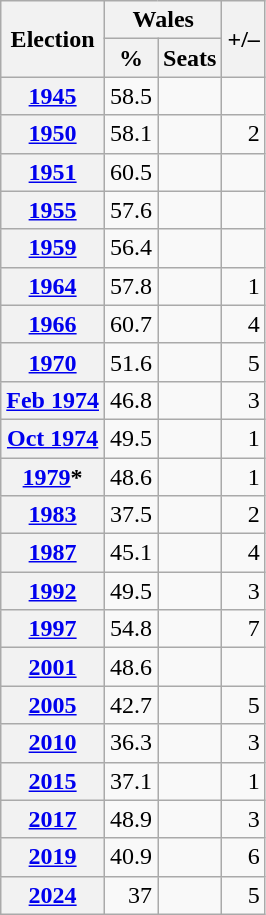<table class="wikitable" style="text-align:right">
<tr>
<th rowspan=2>Election</th>
<th colspan=2>Wales</th>
<th rowspan=2>+/–</th>
</tr>
<tr>
<th>%</th>
<th>Seats</th>
</tr>
<tr>
<th><a href='#'>1945</a></th>
<td>58.5</td>
<td></td>
<td></td>
</tr>
<tr>
<th><a href='#'>1950</a></th>
<td>58.1</td>
<td></td>
<td> 2</td>
</tr>
<tr>
<th><a href='#'>1951</a></th>
<td>60.5</td>
<td></td>
<td></td>
</tr>
<tr>
<th><a href='#'>1955</a></th>
<td>57.6</td>
<td></td>
<td></td>
</tr>
<tr>
<th><a href='#'>1959</a></th>
<td>56.4</td>
<td></td>
<td></td>
</tr>
<tr>
<th><a href='#'>1964</a></th>
<td>57.8</td>
<td></td>
<td> 1</td>
</tr>
<tr>
<th><a href='#'>1966</a></th>
<td>60.7</td>
<td></td>
<td> 4</td>
</tr>
<tr>
<th><a href='#'>1970</a></th>
<td>51.6</td>
<td></td>
<td> 5</td>
</tr>
<tr>
<th><a href='#'>Feb 1974</a></th>
<td>46.8</td>
<td></td>
<td> 3</td>
</tr>
<tr>
<th><a href='#'>Oct 1974</a></th>
<td>49.5</td>
<td></td>
<td> 1</td>
</tr>
<tr>
<th><a href='#'>1979</a>*</th>
<td>48.6</td>
<td></td>
<td> 1</td>
</tr>
<tr>
<th><a href='#'>1983</a></th>
<td>37.5</td>
<td></td>
<td> 2</td>
</tr>
<tr>
<th><a href='#'>1987</a></th>
<td>45.1</td>
<td></td>
<td> 4</td>
</tr>
<tr>
<th><a href='#'>1992</a></th>
<td>49.5</td>
<td></td>
<td> 3</td>
</tr>
<tr>
<th><a href='#'>1997</a></th>
<td>54.8</td>
<td></td>
<td> 7</td>
</tr>
<tr>
<th><a href='#'>2001</a></th>
<td>48.6</td>
<td></td>
<td></td>
</tr>
<tr>
<th><a href='#'>2005</a></th>
<td>42.7</td>
<td></td>
<td> 5</td>
</tr>
<tr>
<th><a href='#'>2010</a></th>
<td>36.3</td>
<td></td>
<td> 3</td>
</tr>
<tr>
<th><a href='#'>2015</a></th>
<td>37.1</td>
<td></td>
<td> 1</td>
</tr>
<tr>
<th><a href='#'>2017</a></th>
<td>48.9</td>
<td></td>
<td> 3</td>
</tr>
<tr>
<th><a href='#'>2019</a></th>
<td>40.9</td>
<td></td>
<td> 6</td>
</tr>
<tr>
<th><a href='#'>2024</a></th>
<td>37</td>
<td></td>
<td> 5</td>
</tr>
</table>
